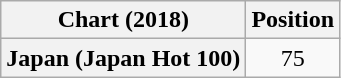<table class="wikitable plainrowheaders" style="text-align:center;">
<tr>
<th scope="col">Chart (2018)</th>
<th scope="col">Position</th>
</tr>
<tr>
<th scope="row">Japan (Japan Hot 100)</th>
<td>75</td>
</tr>
</table>
